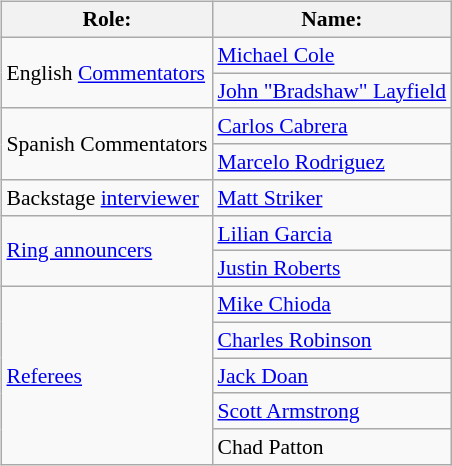<table class=wikitable style="font-size:90%; margin: 0.5em 0 0.5em 1em; float: right; clear: right;">
<tr>
<th>Role:</th>
<th>Name:</th>
</tr>
<tr>
<td rowspan=2>English <a href='#'>Commentators</a></td>
<td><a href='#'>Michael Cole</a></td>
</tr>
<tr>
<td><a href='#'>John "Bradshaw" Layfield</a></td>
</tr>
<tr>
<td rowspan=2>Spanish Commentators</td>
<td><a href='#'>Carlos Cabrera</a></td>
</tr>
<tr>
<td><a href='#'>Marcelo Rodriguez</a></td>
</tr>
<tr>
<td>Backstage <a href='#'>interviewer</a></td>
<td><a href='#'>Matt Striker</a></td>
</tr>
<tr>
<td rowspan=2><a href='#'>Ring announcers</a></td>
<td><a href='#'>Lilian Garcia</a></td>
</tr>
<tr>
<td><a href='#'>Justin Roberts</a></td>
</tr>
<tr>
<td rowspan=5><a href='#'>Referees</a></td>
<td><a href='#'>Mike Chioda</a></td>
</tr>
<tr>
<td><a href='#'>Charles Robinson</a></td>
</tr>
<tr>
<td><a href='#'>Jack Doan</a></td>
</tr>
<tr>
<td><a href='#'>Scott Armstrong</a></td>
</tr>
<tr>
<td>Chad Patton</td>
</tr>
</table>
